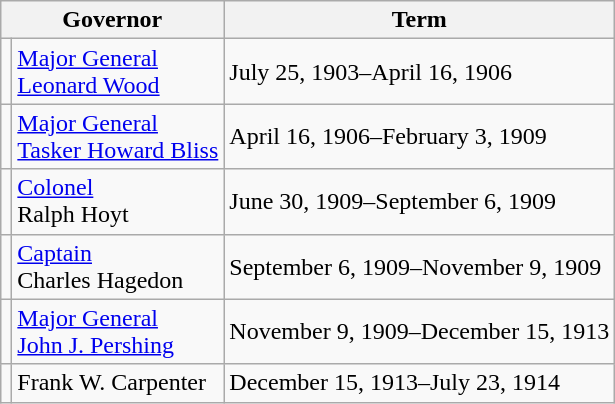<table class="wikitable sortable">
<tr>
<th colspan=2>Governor</th>
<th>Term</th>
</tr>
<tr>
<td></td>
<td><a href='#'>Major General</a><br><a href='#'>Leonard Wood</a></td>
<td>July 25, 1903–April 16, 1906</td>
</tr>
<tr>
<td></td>
<td><a href='#'>Major General</a><br><a href='#'>Tasker Howard Bliss</a></td>
<td>April 16, 1906–February 3, 1909</td>
</tr>
<tr>
<td></td>
<td><a href='#'>Colonel</a><br>Ralph Hoyt</td>
<td>June 30, 1909–September 6, 1909</td>
</tr>
<tr>
<td></td>
<td><a href='#'>Captain</a><br>Charles Hagedon</td>
<td>September 6, 1909–November 9, 1909</td>
</tr>
<tr>
<td></td>
<td><a href='#'>Major General</a><br><a href='#'>John J. Pershing</a></td>
<td>November 9, 1909–December 15, 1913</td>
</tr>
<tr>
<td></td>
<td>Frank W. Carpenter</td>
<td>December 15, 1913–July 23, 1914</td>
</tr>
</table>
